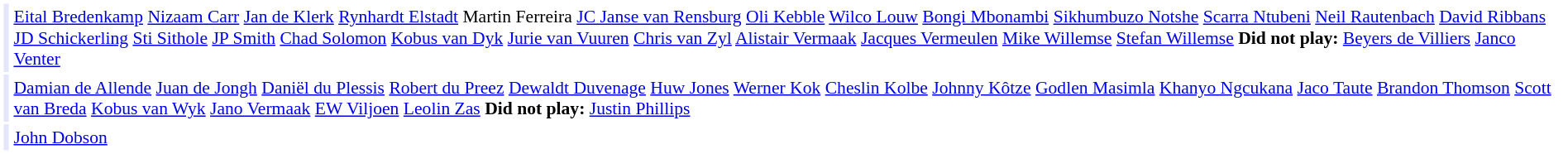<table cellpadding="2" style="border: 1px solid white; font-size:90%;">
<tr>
<td style="text-align:right;" bgcolor="lavender"></td>
<td style="text-align:left;"><a href='#'>Eital Bredenkamp</a> <a href='#'>Nizaam Carr</a> <a href='#'>Jan de Klerk</a> <a href='#'>Rynhardt Elstadt</a> Martin Ferreira <a href='#'>JC Janse van Rensburg</a> <a href='#'>Oli Kebble</a> <a href='#'>Wilco Louw</a> <a href='#'>Bongi Mbonambi</a> <a href='#'>Sikhumbuzo Notshe</a> <a href='#'>Scarra Ntubeni</a> <a href='#'>Neil Rautenbach</a> <a href='#'>David Ribbans</a> <a href='#'>JD Schickerling</a> <a href='#'>Sti Sithole</a> <a href='#'>JP Smith</a> <a href='#'>Chad Solomon</a> <a href='#'>Kobus van Dyk</a> <a href='#'>Jurie van Vuuren</a> <a href='#'>Chris van Zyl</a> <a href='#'>Alistair Vermaak</a> <a href='#'>Jacques Vermeulen</a> <a href='#'>Mike Willemse</a> <a href='#'>Stefan Willemse</a> <strong>Did not play:</strong> <a href='#'>Beyers de Villiers</a> <a href='#'>Janco Venter</a></td>
</tr>
<tr>
<td style="text-align:right;" bgcolor="lavender"></td>
<td style="text-align:left;"><a href='#'>Damian de Allende</a> <a href='#'>Juan de Jongh</a> <a href='#'>Daniël du Plessis</a> <a href='#'>Robert du Preez</a> <a href='#'>Dewaldt Duvenage</a> <a href='#'>Huw Jones</a> <a href='#'>Werner Kok</a> <a href='#'>Cheslin Kolbe</a> <a href='#'>Johnny Kôtze</a> <a href='#'>Godlen Masimla</a> <a href='#'>Khanyo Ngcukana</a> <a href='#'>Jaco Taute</a> <a href='#'>Brandon Thomson</a> <a href='#'>Scott van Breda</a> <a href='#'>Kobus van Wyk</a> <a href='#'>Jano Vermaak</a> <a href='#'>EW Viljoen</a> <a href='#'>Leolin Zas</a> <strong>Did not play:</strong> <a href='#'>Justin Phillips</a></td>
</tr>
<tr>
<td style="text-align:right;" bgcolor="lavender"></td>
<td style="text-align:left;"><a href='#'>John Dobson</a></td>
</tr>
</table>
